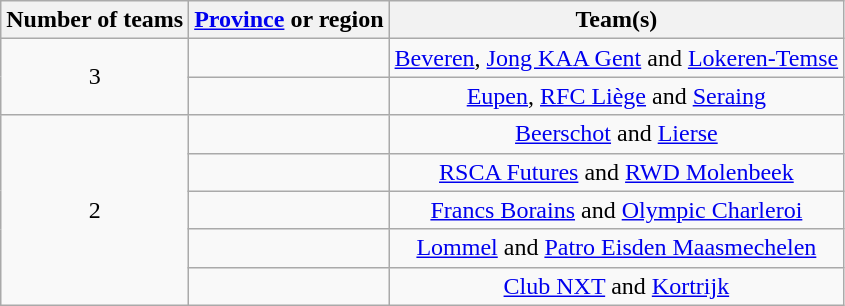<table class="wikitable" style="text-align:center">
<tr>
<th>Number of teams</th>
<th><a href='#'>Province</a> or region</th>
<th>Team(s)</th>
</tr>
<tr>
<td rowspan=2>3</td>
<td align="left"></td>
<td><a href='#'>Beveren</a>, <a href='#'>Jong KAA Gent</a> and <a href='#'>Lokeren-Temse</a></td>
</tr>
<tr>
<td align="left"></td>
<td><a href='#'>Eupen</a>, <a href='#'>RFC Liège</a> and <a href='#'>Seraing</a></td>
</tr>
<tr>
<td rowspan=5>2</td>
<td align="left"></td>
<td><a href='#'>Beerschot</a> and <a href='#'>Lierse</a></td>
</tr>
<tr>
<td align="left"></td>
<td><a href='#'>RSCA Futures</a> and <a href='#'>RWD Molenbeek</a></td>
</tr>
<tr>
<td align="left"></td>
<td><a href='#'>Francs Borains</a> and <a href='#'>Olympic Charleroi</a></td>
</tr>
<tr>
<td align="left"></td>
<td><a href='#'>Lommel</a> and <a href='#'>Patro Eisden Maasmechelen</a></td>
</tr>
<tr>
<td align="left"></td>
<td><a href='#'>Club NXT</a> and <a href='#'>Kortrijk</a></td>
</tr>
</table>
